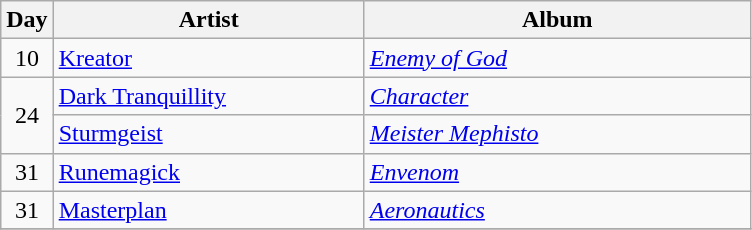<table class="wikitable">
<tr>
<th style="width:20px;">Day</th>
<th style="width:200px;">Artist</th>
<th style="width:250px;">Album</th>
</tr>
<tr>
<td style="text-align:center;">10</td>
<td><a href='#'>Kreator</a></td>
<td><em><a href='#'>Enemy of God</a></em></td>
</tr>
<tr>
<td style="text-align:center;" rowspan="2">24</td>
<td><a href='#'>Dark Tranquillity</a></td>
<td><em><a href='#'>Character</a></em></td>
</tr>
<tr>
<td><a href='#'>Sturmgeist</a></td>
<td><em><a href='#'>Meister Mephisto</a></em></td>
</tr>
<tr>
<td style="text-align:center;">31</td>
<td><a href='#'>Runemagick</a></td>
<td><em><a href='#'>Envenom</a></em></td>
</tr>
<tr>
<td style="text-align:center;">31</td>
<td><a href='#'>Masterplan</a></td>
<td><em><a href='#'>Aeronautics</a></em></td>
</tr>
<tr>
</tr>
</table>
